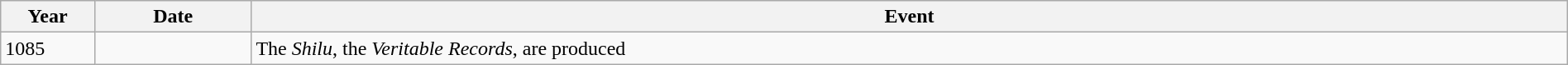<table class="wikitable" width="100%">
<tr>
<th style="width:6%">Year</th>
<th style="width:10%">Date</th>
<th>Event</th>
</tr>
<tr>
<td>1085</td>
<td></td>
<td>The <em>Shilu</em>, the <em>Veritable Records</em>, are produced</td>
</tr>
</table>
